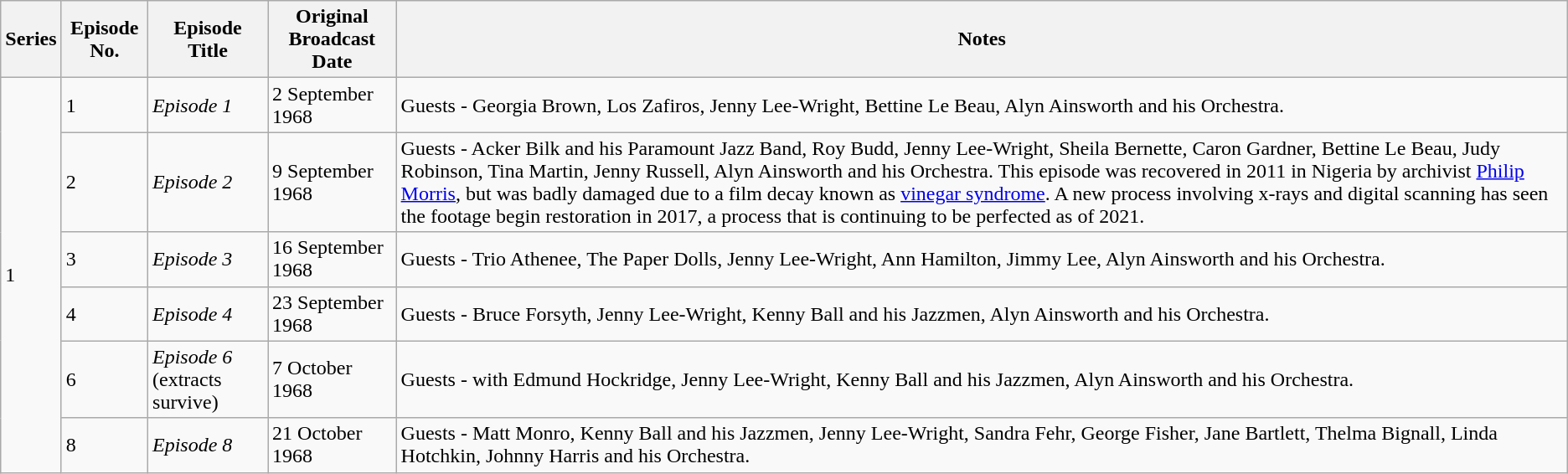<table class="wikitable">
<tr>
<th>Series</th>
<th>Episode No.</th>
<th>Episode Title</th>
<th>Original Broadcast Date</th>
<th>Notes</th>
</tr>
<tr>
<td rowspan="7">1</td>
<td>1</td>
<td><em> Episode 1</em></td>
<td>2 September 1968</td>
<td>Guests - Georgia Brown, Los Zafiros, Jenny Lee-Wright, Bettine Le Beau, Alyn Ainsworth and his Orchestra.</td>
</tr>
<tr>
<td>2</td>
<td><em> Episode 2</em></td>
<td>9 September 1968</td>
<td>Guests - Acker Bilk and his Paramount Jazz Band, Roy Budd, Jenny Lee-Wright, Sheila Bernette, Caron Gardner, Bettine Le Beau, Judy Robinson, Tina Martin, Jenny Russell, Alyn Ainsworth and his Orchestra. This episode was recovered in 2011 in Nigeria by archivist <a href='#'>Philip Morris</a>, but was badly damaged due to a film decay known as <a href='#'>vinegar syndrome</a>. A new process involving x-rays and digital scanning has seen the footage begin restoration in 2017, a process that is continuing to be perfected as of 2021.</td>
</tr>
<tr>
<td>3</td>
<td><em> Episode 3</em></td>
<td>16 September 1968</td>
<td>Guests - Trio Athenee, The Paper Dolls, Jenny Lee-Wright, Ann Hamilton, Jimmy Lee, Alyn Ainsworth and his Orchestra.</td>
</tr>
<tr>
<td>4</td>
<td><em> Episode 4</em></td>
<td>23 September 1968</td>
<td>Guests -  Bruce Forsyth, Jenny Lee-Wright, Kenny Ball and his Jazzmen, Alyn Ainsworth and his Orchestra.</td>
</tr>
<tr>
<td>6</td>
<td><em> Episode 6</em> (extracts survive)</td>
<td>7 October 1968</td>
<td>Guests - with Edmund Hockridge, Jenny Lee-Wright, Kenny Ball and his Jazzmen, Alyn Ainsworth and his Orchestra.</td>
</tr>
<tr>
<td>8</td>
<td><em> Episode 8</em></td>
<td>21 October 1968</td>
<td>Guests - Matt Monro, Kenny Ball and his Jazzmen, Jenny Lee-Wright, Sandra Fehr, George Fisher, Jane Bartlett, Thelma Bignall, Linda Hotchkin, Johnny Harris and his Orchestra.</td>
</tr>
</table>
